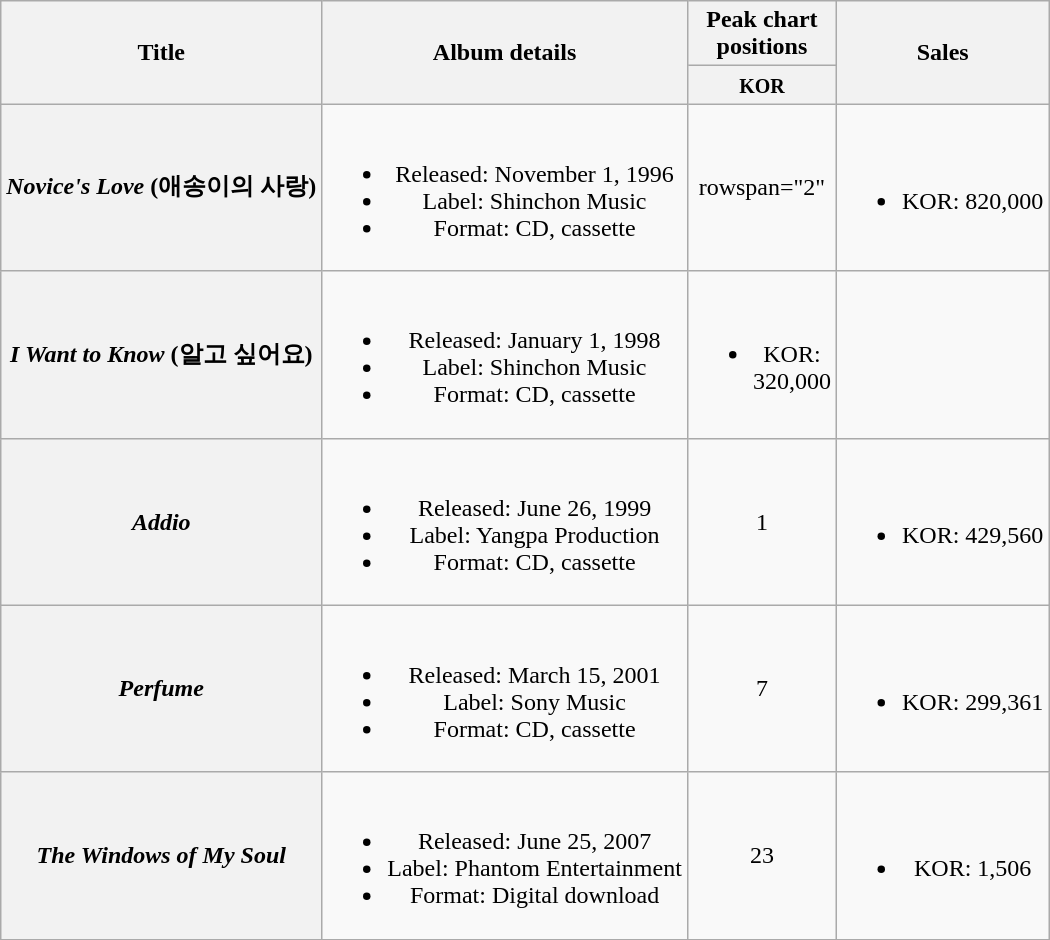<table class="wikitable plainrowheaders" style="text-align:center;">
<tr>
<th scope="col" rowspan="2">Title</th>
<th scope="col" rowspan="2">Album details</th>
<th scope="col" colspan="1" style="width:5em;">Peak chart positions</th>
<th scope="col" rowspan="2">Sales</th>
</tr>
<tr>
<th><small>KOR</small><br></th>
</tr>
<tr>
<th scope="row"><em>Novice's Love</em> (애송이의 사랑)</th>
<td><br><ul><li>Released: November 1, 1996</li><li>Label: Shinchon Music</li><li>Format: CD, cassette</li></ul></td>
<td>rowspan="2" </td>
<td><br><ul><li>KOR: 820,000</li></ul></td>
</tr>
<tr>
<th scope="row"><em>I Want to Know</em> (알고 싶어요)</th>
<td><br><ul><li>Released: January 1, 1998</li><li>Label: Shinchon Music</li><li>Format: CD, cassette</li></ul></td>
<td><br><ul><li>KOR: 320,000</li></ul></td>
</tr>
<tr>
<th scope="row"><em>Addio</em></th>
<td><br><ul><li>Released: June 26, 1999</li><li>Label: Yangpa Production</li><li>Format: CD, cassette</li></ul></td>
<td>1</td>
<td><br><ul><li>KOR: 429,560</li></ul></td>
</tr>
<tr>
<th scope="row"><em>Perfume</em></th>
<td><br><ul><li>Released: March 15, 2001</li><li>Label: Sony Music</li><li>Format: CD, cassette</li></ul></td>
<td>7</td>
<td><br><ul><li>KOR: 299,361</li></ul></td>
</tr>
<tr>
<th scope="row"><em>The Windows of My Soul</em></th>
<td><br><ul><li>Released: June 25, 2007</li><li>Label: Phantom Entertainment</li><li>Format: Digital download</li></ul></td>
<td>23</td>
<td><br><ul><li>KOR: 1,506</li></ul></td>
</tr>
<tr>
</tr>
</table>
